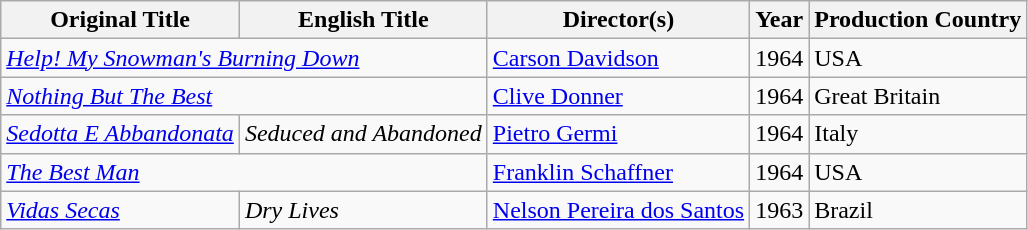<table class="wikitable sortable">
<tr>
<th>Original Title</th>
<th>English Title</th>
<th>Director(s)</th>
<th>Year</th>
<th>Production Country</th>
</tr>
<tr>
<td colspan="2"><em><a href='#'>Help! My Snowman's Burning Down</a></em></td>
<td><a href='#'>Carson Davidson</a></td>
<td>1964</td>
<td>USA</td>
</tr>
<tr>
<td colspan="2"><em><a href='#'>Nothing But The Best</a></em></td>
<td><a href='#'>Clive Donner</a></td>
<td>1964</td>
<td>Great Britain</td>
</tr>
<tr>
<td><em><a href='#'>Sedotta E Abbandonata</a></em></td>
<td><em>Seduced and Abandoned</em></td>
<td><a href='#'>Pietro Germi</a></td>
<td>1964</td>
<td>Italy</td>
</tr>
<tr>
<td colspan="2"><em><a href='#'>The Best Man</a></em></td>
<td><a href='#'>Franklin Schaffner</a></td>
<td>1964</td>
<td>USA</td>
</tr>
<tr>
<td><em><a href='#'>Vidas Secas</a></em></td>
<td><em>Dry Lives</em></td>
<td><a href='#'>Nelson Pereira dos Santos</a></td>
<td>1963</td>
<td>Brazil</td>
</tr>
</table>
